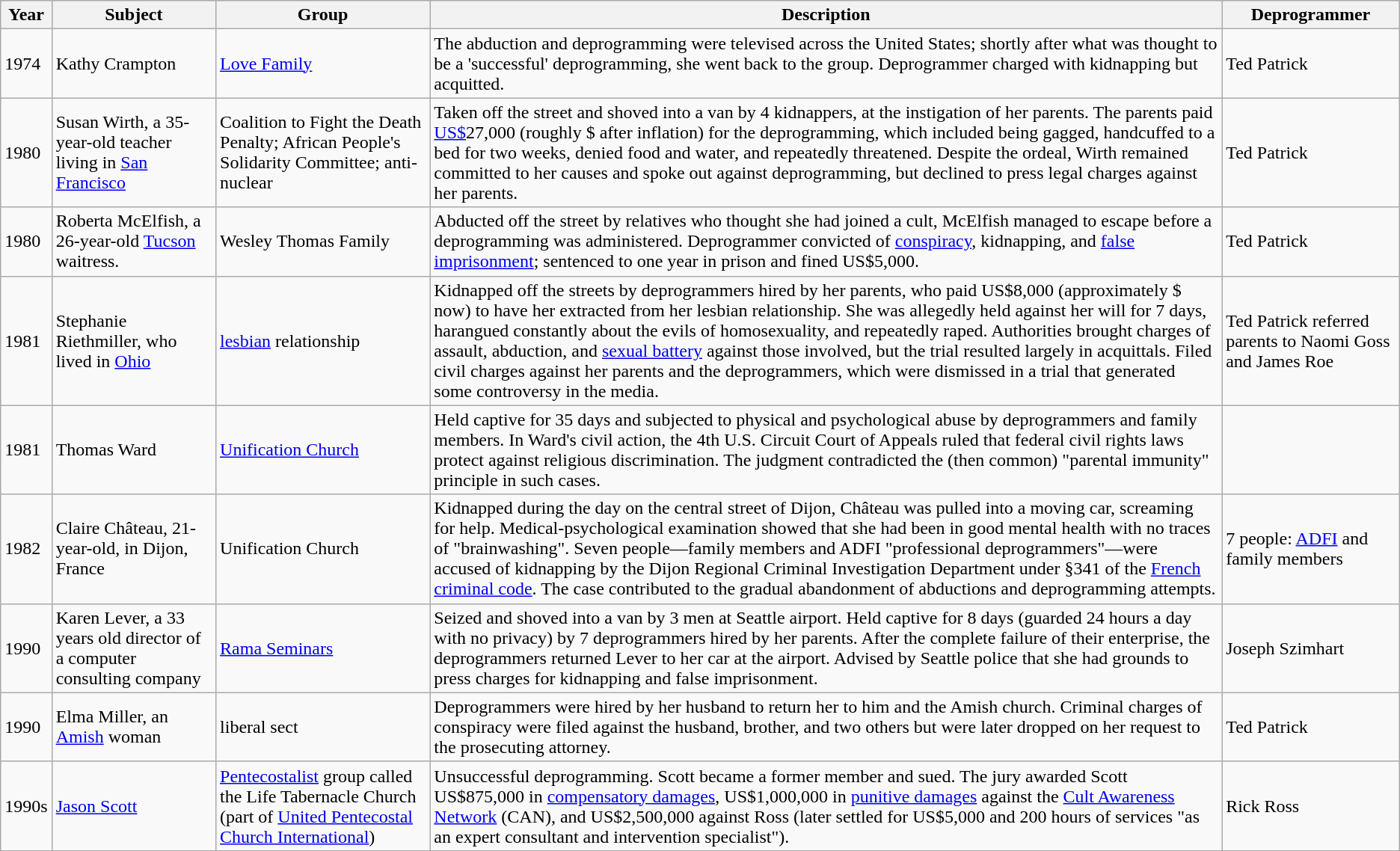<table class="wikitable sortable">
<tr>
<th>Year</th>
<th>Subject</th>
<th>Group</th>
<th>Description</th>
<th>Deprogrammer</th>
</tr>
<tr>
<td>1974</td>
<td>Kathy Crampton</td>
<td><a href='#'>Love Family</a></td>
<td>The abduction and deprogramming were televised across the United States; shortly after what was thought to be a 'successful' deprogramming, she went back to the group. Deprogrammer charged with kidnapping but acquitted.</td>
<td>Ted Patrick</td>
</tr>
<tr>
<td>1980</td>
<td>Susan Wirth, a 35-year-old teacher living in <a href='#'>San Francisco</a></td>
<td>Coalition to Fight the Death Penalty; African People's Solidarity Committee; anti-nuclear</td>
<td>Taken off the street and shoved into a van by 4 kidnappers, at the instigation of her parents. The parents paid <a href='#'>US$</a>27,000 (roughly $ after inflation) for the deprogramming, which included being gagged, handcuffed to a bed for two weeks, denied food and water, and repeatedly threatened. Despite the ordeal, Wirth remained committed to her causes and spoke out against deprogramming, but declined to press legal charges against her parents.</td>
<td>Ted Patrick</td>
</tr>
<tr>
<td>1980</td>
<td>Roberta McElfish, a 26-year-old <a href='#'>Tucson</a> waitress.</td>
<td>Wesley Thomas Family</td>
<td>Abducted off the street by relatives who thought she had joined a cult, McElfish managed to escape before a deprogramming was administered. Deprogrammer convicted of <a href='#'>conspiracy</a>, kidnapping, and <a href='#'>false imprisonment</a>; sentenced to one year in prison and fined US$5,000.</td>
<td>Ted Patrick</td>
</tr>
<tr>
<td>1981</td>
<td>Stephanie Riethmiller, who lived in <a href='#'>Ohio</a></td>
<td><a href='#'>lesbian</a> relationship</td>
<td>Kidnapped off the streets by deprogrammers hired by her parents, who paid US$8,000 (approximately $ now) to have her extracted from her lesbian relationship. She was allegedly held against her will for 7 days, harangued constantly about the evils of homosexuality, and repeatedly raped. Authorities brought charges of assault, abduction, and <a href='#'>sexual battery</a> against those involved, but the trial resulted largely in acquittals. Filed civil charges against her parents and the deprogrammers, which were dismissed in a trial that generated some controversy in the media.</td>
<td>Ted Patrick referred parents to Naomi Goss and James Roe</td>
</tr>
<tr>
<td>1981</td>
<td>Thomas Ward</td>
<td><a href='#'>Unification Church</a></td>
<td>Held captive for 35 days and subjected to physical and psychological abuse by deprogrammers and family members. In Ward's civil action, the 4th U.S. Circuit Court of Appeals ruled that federal civil rights laws protect against religious discrimination. The judgment contradicted the (then common) "parental immunity" principle in such cases.</td>
<td></td>
</tr>
<tr>
<td>1982</td>
<td>Claire Château, 21-year-old, in Dijon, France</td>
<td>Unification Church</td>
<td>Kidnapped during the day on the central street of Dijon, Château was pulled into a moving car, screaming for help. Medical-psychological examination showed that she had been in good mental health with no traces of "brainwashing". Seven people—family members and ADFI "professional deprogrammers"—were accused of kidnapping by the Dijon Regional Criminal Investigation Department under §341 of the <a href='#'>French criminal code</a>. The case contributed to the gradual abandonment of abductions and deprogramming attempts.</td>
<td>7 people: <a href='#'>ADFI</a> and family members</td>
</tr>
<tr>
<td>1990</td>
<td>Karen Lever, a 33 years old director of a computer consulting company</td>
<td><a href='#'>Rama Seminars</a></td>
<td>Seized and shoved into a van by 3 men at Seattle airport. Held captive for 8 days (guarded 24 hours a day with no privacy) by 7 deprogrammers hired by her parents. After the complete failure of their enterprise, the deprogrammers returned Lever to her car at the airport. Advised by Seattle police that she had grounds to press charges for kidnapping and false imprisonment.</td>
<td>Joseph Szimhart</td>
</tr>
<tr>
<td>1990</td>
<td>Elma Miller, an <a href='#'>Amish</a> woman</td>
<td>liberal sect</td>
<td>Deprogrammers were hired by her husband to return her to him and the Amish church. Criminal charges of conspiracy were filed against the husband, brother, and two others but were later dropped on her request to the prosecuting attorney.</td>
<td>Ted Patrick</td>
</tr>
<tr>
<td>1990s</td>
<td><a href='#'>Jason Scott</a></td>
<td><a href='#'>Pentecostalist</a> group called the Life Tabernacle Church (part of <a href='#'>United Pentecostal Church International</a>)</td>
<td>Unsuccessful deprogramming. Scott became a former member and sued. The jury awarded Scott US$875,000 in <a href='#'>compensatory damages</a>, US$1,000,000 in <a href='#'>punitive damages</a> against the <a href='#'>Cult Awareness Network</a> (CAN), and US$2,500,000 against Ross (later settled for US$5,000 and 200 hours of services "as an expert consultant and intervention specialist").</td>
<td>Rick Ross</td>
</tr>
</table>
